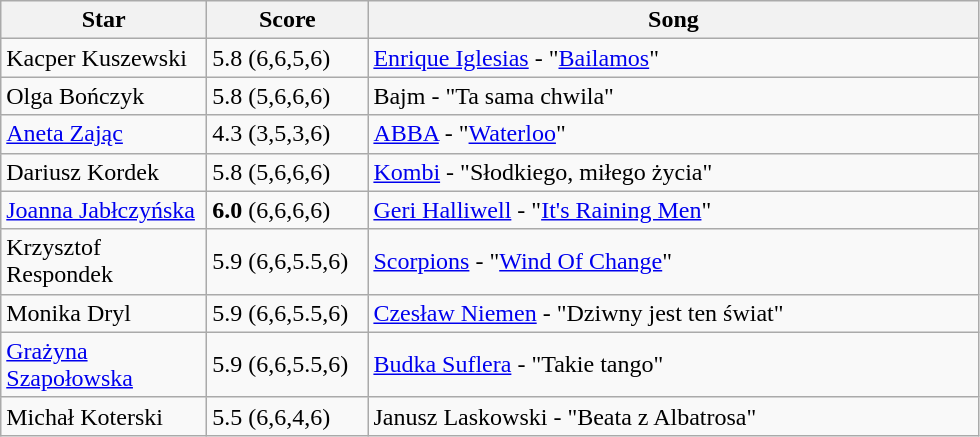<table class="wikitable">
<tr>
<th style="width:130px;">Star</th>
<th style="width:100px;">Score</th>
<th style="width:400px;">Song</th>
</tr>
<tr>
<td>Kacper Kuszewski</td>
<td>5.8 (6,6,5,6)</td>
<td><a href='#'>Enrique Iglesias</a> - "<a href='#'>Bailamos</a>"</td>
</tr>
<tr>
<td>Olga Bończyk</td>
<td>5.8 (5,6,6,6)</td>
<td>Bajm -  "Ta sama chwila"</td>
</tr>
<tr>
<td><a href='#'>Aneta Zając</a></td>
<td>4.3 (3,5,3,6)</td>
<td><a href='#'>ABBA</a> - "<a href='#'>Waterloo</a>"</td>
</tr>
<tr>
<td>Dariusz Kordek</td>
<td>5.8 (5,6,6,6)</td>
<td><a href='#'>Kombi</a> - "Słodkiego, miłego życia"</td>
</tr>
<tr>
<td><a href='#'>Joanna Jabłczyńska</a></td>
<td><strong>6.0</strong> (6,6,6,6)</td>
<td><a href='#'>Geri Halliwell</a> - "<a href='#'>It's Raining Men</a>"</td>
</tr>
<tr>
<td>Krzysztof Respondek</td>
<td>5.9 (6,6,5.5,6)</td>
<td><a href='#'>Scorpions</a> - "<a href='#'>Wind Of Change</a>"</td>
</tr>
<tr>
<td>Monika Dryl</td>
<td>5.9 (6,6,5.5,6)</td>
<td><a href='#'>Czesław Niemen</a> - "Dziwny jest ten świat"</td>
</tr>
<tr>
<td><a href='#'>Grażyna Szapołowska</a></td>
<td>5.9 (6,6,5.5,6)</td>
<td><a href='#'>Budka Suflera</a> - "Takie tango"</td>
</tr>
<tr>
<td>Michał Koterski</td>
<td>5.5 (6,6,4,6)</td>
<td>Janusz Laskowski - "Beata z Albatrosa"</td>
</tr>
</table>
